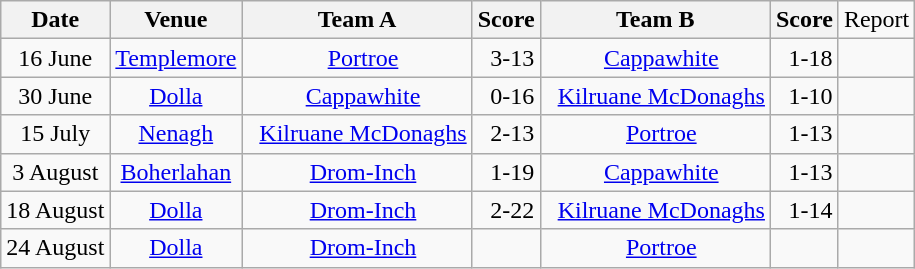<table class="wikitable">
<tr>
<th>Date</th>
<th>Venue</th>
<th>Team A</th>
<th>Score</th>
<th>Team B</th>
<th>Score</th>
<td>Report</td>
</tr>
<tr align="center">
<td>16 June</td>
<td><a href='#'>Templemore</a></td>
<td>  <a href='#'>Portroe</a></td>
<td>  3-13</td>
<td>  <a href='#'>Cappawhite</a></td>
<td>  1-18</td>
<td> </td>
</tr>
<tr align="center">
<td>30 June</td>
<td><a href='#'>Dolla</a></td>
<td>  <a href='#'>Cappawhite</a></td>
<td>  0-16</td>
<td>  <a href='#'>Kilruane McDonaghs</a></td>
<td>  1-10</td>
<td></td>
</tr>
<tr align="center">
<td>15 July</td>
<td><a href='#'>Nenagh</a></td>
<td>  <a href='#'>Kilruane McDonaghs</a></td>
<td>  2-13</td>
<td>  <a href='#'>Portroe</a></td>
<td>  1-13</td>
<td></td>
</tr>
<tr align="center">
<td>3 August</td>
<td><a href='#'>Boherlahan</a></td>
<td>  <a href='#'>Drom-Inch</a></td>
<td>  1-19</td>
<td>  <a href='#'>Cappawhite</a></td>
<td>  1-13</td>
<td></td>
</tr>
<tr align="center">
<td>18 August</td>
<td><a href='#'>Dolla</a></td>
<td>  <a href='#'>Drom-Inch</a></td>
<td>  2-22</td>
<td>  <a href='#'>Kilruane McDonaghs</a></td>
<td>  1-14</td>
<td></td>
</tr>
<tr align="center">
<td>24 August</td>
<td><a href='#'>Dolla</a></td>
<td>  <a href='#'>Drom-Inch</a></td>
<td> </td>
<td>  <a href='#'>Portroe</a></td>
<td> </td>
<td></td>
</tr>
</table>
